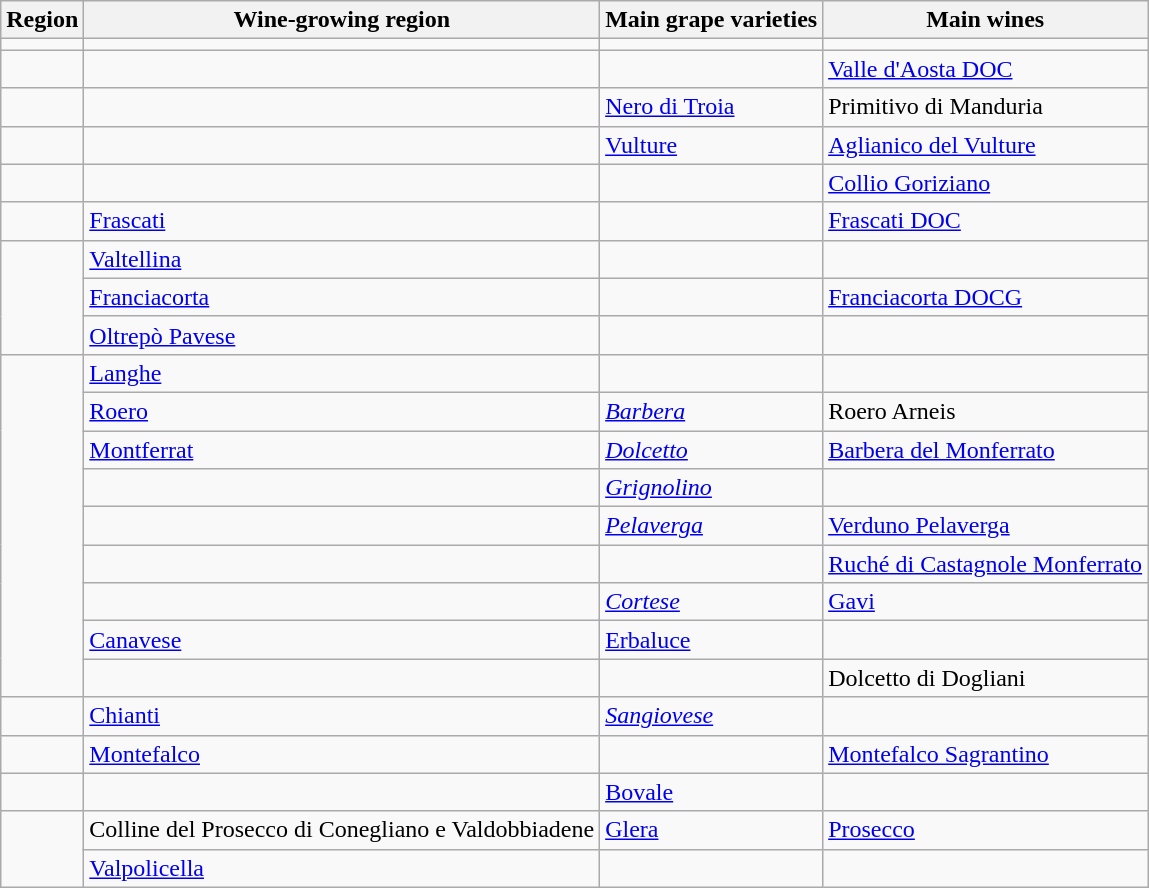<table class="wikitable">
<tr>
<th>Region</th>
<th>Wine-growing region</th>
<th>Main grape varieties</th>
<th>Main wines</th>
</tr>
<tr>
<td></td>
<td></td>
<td></td>
<td></td>
</tr>
<tr>
<td></td>
<td></td>
<td></td>
<td><a href='#'>Valle d'Aosta DOC</a></td>
</tr>
<tr>
<td></td>
<td></td>
<td><a href='#'>Nero di Troia</a></td>
<td>Primitivo di Manduria</td>
</tr>
<tr>
<td></td>
<td></td>
<td><a href='#'>Vulture</a></td>
<td><a href='#'>Aglianico del Vulture</a></td>
</tr>
<tr>
<td></td>
<td></td>
<td></td>
<td><a href='#'>Collio Goriziano</a></td>
</tr>
<tr>
<td></td>
<td><a href='#'>Frascati</a></td>
<td></td>
<td><a href='#'>Frascati DOC</a></td>
</tr>
<tr>
<td rowspan="3"></td>
<td><a href='#'>Valtellina</a></td>
<td></td>
<td></td>
</tr>
<tr>
<td><a href='#'>Franciacorta</a></td>
<td></td>
<td><a href='#'>Franciacorta DOCG</a></td>
</tr>
<tr>
<td><a href='#'>Oltrepò Pavese</a></td>
<td></td>
<td></td>
</tr>
<tr>
<td rowspan="9"></td>
<td><a href='#'>Langhe</a></td>
<td></td>
<td></td>
</tr>
<tr>
<td><a href='#'>Roero</a></td>
<td><em><a href='#'>Barbera</a></em></td>
<td>Roero Arneis</td>
</tr>
<tr>
<td><a href='#'>Montferrat</a></td>
<td><em><a href='#'>Dolcetto</a></em></td>
<td><a href='#'>Barbera del Monferrato</a></td>
</tr>
<tr>
<td></td>
<td><em><a href='#'>Grignolino</a></em></td>
<td></td>
</tr>
<tr>
<td></td>
<td><em><a href='#'>Pelaverga</a></em></td>
<td><a href='#'>Verduno Pelaverga</a></td>
</tr>
<tr>
<td></td>
<td></td>
<td><a href='#'>Ruché di Castagnole Monferrato</a></td>
</tr>
<tr>
<td></td>
<td><em><a href='#'>Cortese</a></em></td>
<td><a href='#'>Gavi</a></td>
</tr>
<tr>
<td><a href='#'>Canavese</a></td>
<td><a href='#'>Erbaluce</a></td>
<td></td>
</tr>
<tr>
<td></td>
<td></td>
<td>Dolcetto di Dogliani</td>
</tr>
<tr>
<td></td>
<td><a href='#'>Chianti</a></td>
<td><em><a href='#'>Sangiovese</a></em></td>
<td></td>
</tr>
<tr>
<td></td>
<td><a href='#'>Montefalco</a></td>
<td></td>
<td><a href='#'>Montefalco Sagrantino</a></td>
</tr>
<tr>
<td></td>
<td></td>
<td><a href='#'>Bovale</a></td>
<td></td>
</tr>
<tr>
<td rowspan="2"></td>
<td>Colline del Prosecco di Conegliano e Valdobbiadene</td>
<td><a href='#'>Glera</a></td>
<td><a href='#'>Prosecco</a></td>
</tr>
<tr>
<td><a href='#'>Valpolicella</a></td>
<td></td>
<td></td>
</tr>
</table>
